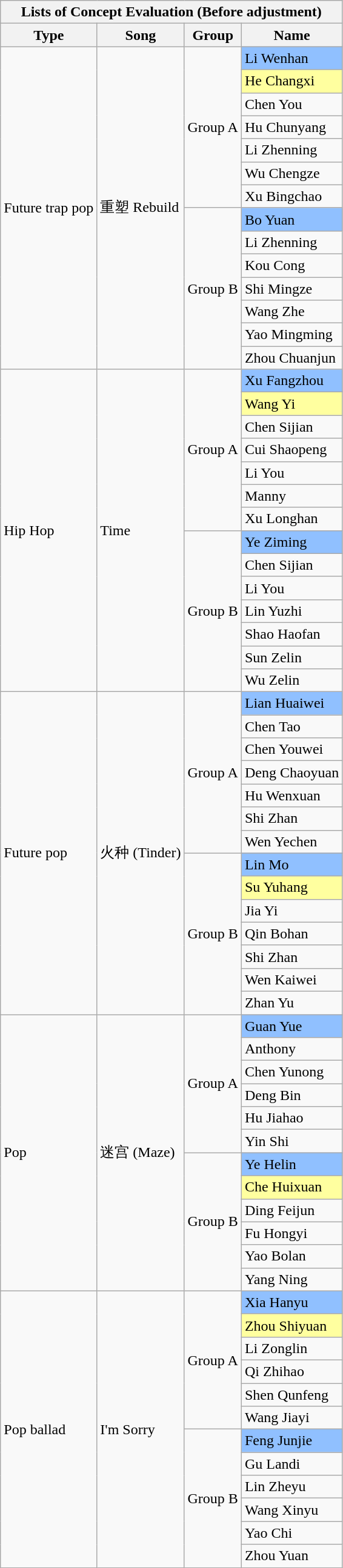<table class="wikitable">
<tr>
<th colspan="4">Lists of Concept Evaluation (Before adjustment)</th>
</tr>
<tr>
<th>Type</th>
<th>Song</th>
<th>Group</th>
<th>Name</th>
</tr>
<tr>
<td rowspan="14">Future trap pop</td>
<td rowspan="14">重塑 Rebuild</td>
<td rowspan="7">Group A</td>
<td style=background:#90C0FF>Li Wenhan</td>
</tr>
<tr>
<td style=background:#FFFF9F>He Changxi</td>
</tr>
<tr>
<td>Chen You</td>
</tr>
<tr>
<td>Hu Chunyang</td>
</tr>
<tr>
<td>Li Zhenning</td>
</tr>
<tr>
<td>Wu Chengze</td>
</tr>
<tr>
<td>Xu Bingchao</td>
</tr>
<tr>
<td rowspan="7">Group B</td>
<td style=background:#90C0FF>Bo Yuan</td>
</tr>
<tr>
<td>Li Zhenning</td>
</tr>
<tr>
<td>Kou Cong</td>
</tr>
<tr>
<td>Shi Mingze</td>
</tr>
<tr>
<td>Wang Zhe</td>
</tr>
<tr>
<td>Yao Mingming</td>
</tr>
<tr>
<td>Zhou Chuanjun</td>
</tr>
<tr>
<td rowspan="14">Hip Hop</td>
<td rowspan="14">Time</td>
<td rowspan="7">Group A</td>
<td style=background:#90C0FF>Xu Fangzhou</td>
</tr>
<tr>
<td style=background:#FFFF9F>Wang Yi</td>
</tr>
<tr>
<td>Chen Sijian</td>
</tr>
<tr>
<td>Cui Shaopeng</td>
</tr>
<tr>
<td>Li You</td>
</tr>
<tr>
<td>Manny</td>
</tr>
<tr>
<td>Xu Longhan</td>
</tr>
<tr>
<td rowspan="7">Group B</td>
<td style=background:#90C0FF>Ye Ziming</td>
</tr>
<tr>
<td>Chen Sijian</td>
</tr>
<tr>
<td>Li You</td>
</tr>
<tr>
<td>Lin Yuzhi</td>
</tr>
<tr>
<td>Shao Haofan</td>
</tr>
<tr>
<td>Sun Zelin</td>
</tr>
<tr>
<td>Wu Zelin</td>
</tr>
<tr>
<td rowspan="14">Future pop</td>
<td rowspan="14">火种 (Tinder)</td>
<td rowspan="7">Group A</td>
<td style=background:#90C0FF>Lian Huaiwei</td>
</tr>
<tr>
<td>Chen Tao</td>
</tr>
<tr>
<td>Chen Youwei</td>
</tr>
<tr>
<td>Deng Chaoyuan</td>
</tr>
<tr>
<td>Hu Wenxuan</td>
</tr>
<tr>
<td>Shi Zhan</td>
</tr>
<tr>
<td>Wen Yechen</td>
</tr>
<tr>
<td rowspan="7">Group B</td>
<td style=background:#90C0FF>Lin Mo</td>
</tr>
<tr>
<td style=background:#FFFF9F>Su Yuhang</td>
</tr>
<tr>
<td>Jia Yi</td>
</tr>
<tr>
<td>Qin Bohan</td>
</tr>
<tr>
<td>Shi Zhan</td>
</tr>
<tr>
<td>Wen Kaiwei</td>
</tr>
<tr>
<td>Zhan Yu</td>
</tr>
<tr>
<td rowspan="12">Pop</td>
<td rowspan="12">迷宫 (Maze)</td>
<td rowspan="6">Group A</td>
<td style=background:#90C0FF>Guan Yue</td>
</tr>
<tr>
<td>Anthony</td>
</tr>
<tr>
<td>Chen Yunong</td>
</tr>
<tr>
<td>Deng Bin</td>
</tr>
<tr>
<td>Hu Jiahao</td>
</tr>
<tr>
<td>Yin Shi</td>
</tr>
<tr>
<td rowspan="6">Group B</td>
<td style=background:#90C0FF>Ye Helin</td>
</tr>
<tr>
<td style=background:#FFFF9F>Che Huixuan</td>
</tr>
<tr>
<td>Ding Feijun</td>
</tr>
<tr>
<td>Fu Hongyi</td>
</tr>
<tr>
<td>Yao Bolan</td>
</tr>
<tr>
<td>Yang Ning</td>
</tr>
<tr>
<td rowspan="12">Pop ballad</td>
<td rowspan="12">I'm Sorry</td>
<td rowspan="6">Group A</td>
<td style=background:#90C0FF>Xia Hanyu</td>
</tr>
<tr>
<td style=background:#FFFF9F>Zhou Shiyuan</td>
</tr>
<tr>
<td>Li Zonglin</td>
</tr>
<tr>
<td>Qi Zhihao</td>
</tr>
<tr>
<td>Shen Qunfeng</td>
</tr>
<tr>
<td>Wang Jiayi</td>
</tr>
<tr>
<td rowspan="6">Group B</td>
<td style=background:#90C0FF>Feng Junjie</td>
</tr>
<tr>
<td>Gu Landi</td>
</tr>
<tr>
<td>Lin Zheyu</td>
</tr>
<tr>
<td>Wang Xinyu</td>
</tr>
<tr>
<td>Yao Chi</td>
</tr>
<tr>
<td>Zhou Yuan</td>
</tr>
</table>
